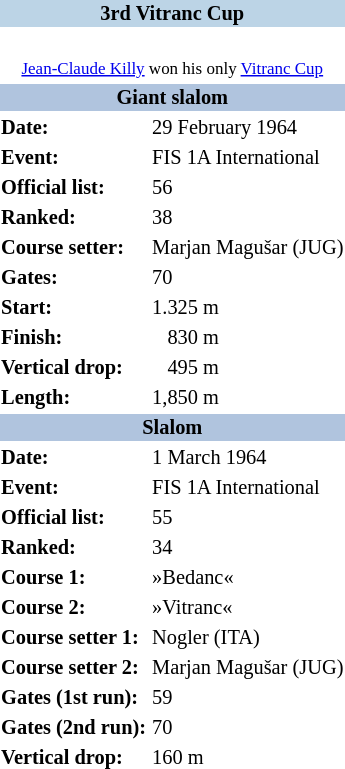<table border=0 class="toccolours float-right" align="right" style="margin:0 0 0.5em 1em; font-size: 85%;">
<tr>
<th bgcolor=#BCD4E6 colspan=2 align="center">3rd Vitranc Cup</th>
</tr>
<tr>
<td align="center" colspan=2><br><small><a href='#'>Jean-Claude Killy</a> won his only <a href='#'>Vitranc Cup</a></small></td>
</tr>
<tr>
<th bgcolor=#b0c4de colspan=2 align="center">Giant slalom</th>
</tr>
<tr>
<td><strong>Date:</strong></td>
<td>29 February 1964</td>
</tr>
<tr>
<td><strong>Event:</strong></td>
<td>FIS 1A International</td>
</tr>
<tr>
<td><strong>Official list:</strong></td>
<td>56</td>
</tr>
<tr>
<td><strong>Ranked:</strong></td>
<td>38</td>
</tr>
<tr>
<td><strong>Course setter:</strong></td>
<td>Marjan Magušar (JUG)</td>
</tr>
<tr>
<td><strong>Gates:</strong></td>
<td>70</td>
</tr>
<tr>
<td><strong>Start:</strong></td>
<td>1.325 m</td>
</tr>
<tr>
<td><strong>Finish:</strong></td>
<td>   830 m</td>
</tr>
<tr>
<td><strong>Vertical drop:</strong></td>
<td>   495 m</td>
</tr>
<tr>
<td><strong>Length:</strong></td>
<td>1,850 m</td>
</tr>
<tr>
<th bgcolor=#b0c4de colspan=2 align="center">Slalom</th>
</tr>
<tr>
<td><strong>Date:</strong></td>
<td>1 March 1964</td>
</tr>
<tr>
<td><strong>Event:</strong></td>
<td>FIS 1A International</td>
</tr>
<tr>
<td><strong>Official list:</strong></td>
<td>55</td>
</tr>
<tr>
<td><strong>Ranked:</strong></td>
<td>34</td>
</tr>
<tr>
<td><strong>Course 1:</strong></td>
<td>»Bedanc«</td>
</tr>
<tr>
<td><strong>Course 2:</strong></td>
<td>»Vitranc«</td>
</tr>
<tr>
<td><strong>Course setter 1:</strong></td>
<td>Nogler (ITA)</td>
</tr>
<tr>
<td><strong>Course setter 2:</strong></td>
<td>Marjan Magušar (JUG)</td>
</tr>
<tr>
<td><strong>Gates (1st run):</strong></td>
<td>59</td>
</tr>
<tr>
<td><strong>Gates (2nd run):</strong></td>
<td>70</td>
</tr>
<tr>
<td><strong>Vertical drop:</strong></td>
<td>160 m</td>
</tr>
</table>
